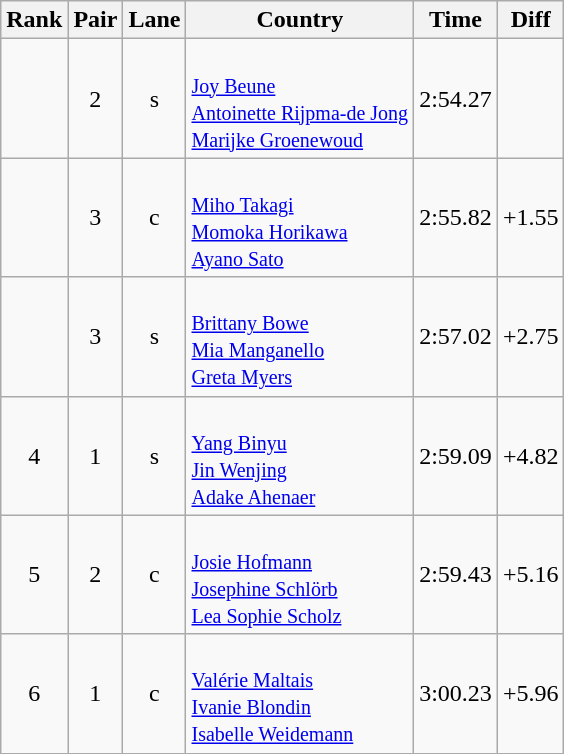<table class="wikitable sortable" style="text-align:center">
<tr>
<th>Rank</th>
<th>Pair</th>
<th>Lane</th>
<th>Country</th>
<th>Time</th>
<th>Diff</th>
</tr>
<tr>
<td></td>
<td>2</td>
<td>s</td>
<td align=left><br><small><a href='#'>Joy Beune</a><br><a href='#'>Antoinette Rijpma-de Jong</a><br><a href='#'>Marijke Groenewoud</a></small></td>
<td>2:54.27</td>
<td></td>
</tr>
<tr>
<td></td>
<td>3</td>
<td>c</td>
<td align=left><br><small><a href='#'>Miho Takagi</a><br><a href='#'>Momoka Horikawa</a><br><a href='#'>Ayano Sato</a></small></td>
<td>2:55.82</td>
<td>+1.55</td>
</tr>
<tr>
<td></td>
<td>3</td>
<td>s</td>
<td align=left><br><small><a href='#'>Brittany Bowe</a><br><a href='#'>Mia Manganello</a><br><a href='#'>Greta Myers</a></small></td>
<td>2:57.02</td>
<td>+2.75</td>
</tr>
<tr>
<td>4</td>
<td>1</td>
<td>s</td>
<td align=left><br><small><a href='#'>Yang Binyu</a><br><a href='#'>Jin Wenjing</a><br><a href='#'>Adake Ahenaer</a></small></td>
<td>2:59.09</td>
<td>+4.82</td>
</tr>
<tr>
<td>5</td>
<td>2</td>
<td>c</td>
<td align=left><br><small><a href='#'>Josie Hofmann</a><br><a href='#'>Josephine Schlörb</a><br><a href='#'>Lea Sophie Scholz</a></small></td>
<td>2:59.43</td>
<td>+5.16</td>
</tr>
<tr>
<td>6</td>
<td>1</td>
<td>c</td>
<td align=left><br><small><a href='#'>Valérie Maltais</a><br><a href='#'>Ivanie Blondin</a><br><a href='#'>Isabelle Weidemann</a></small></td>
<td>3:00.23</td>
<td>+5.96</td>
</tr>
</table>
